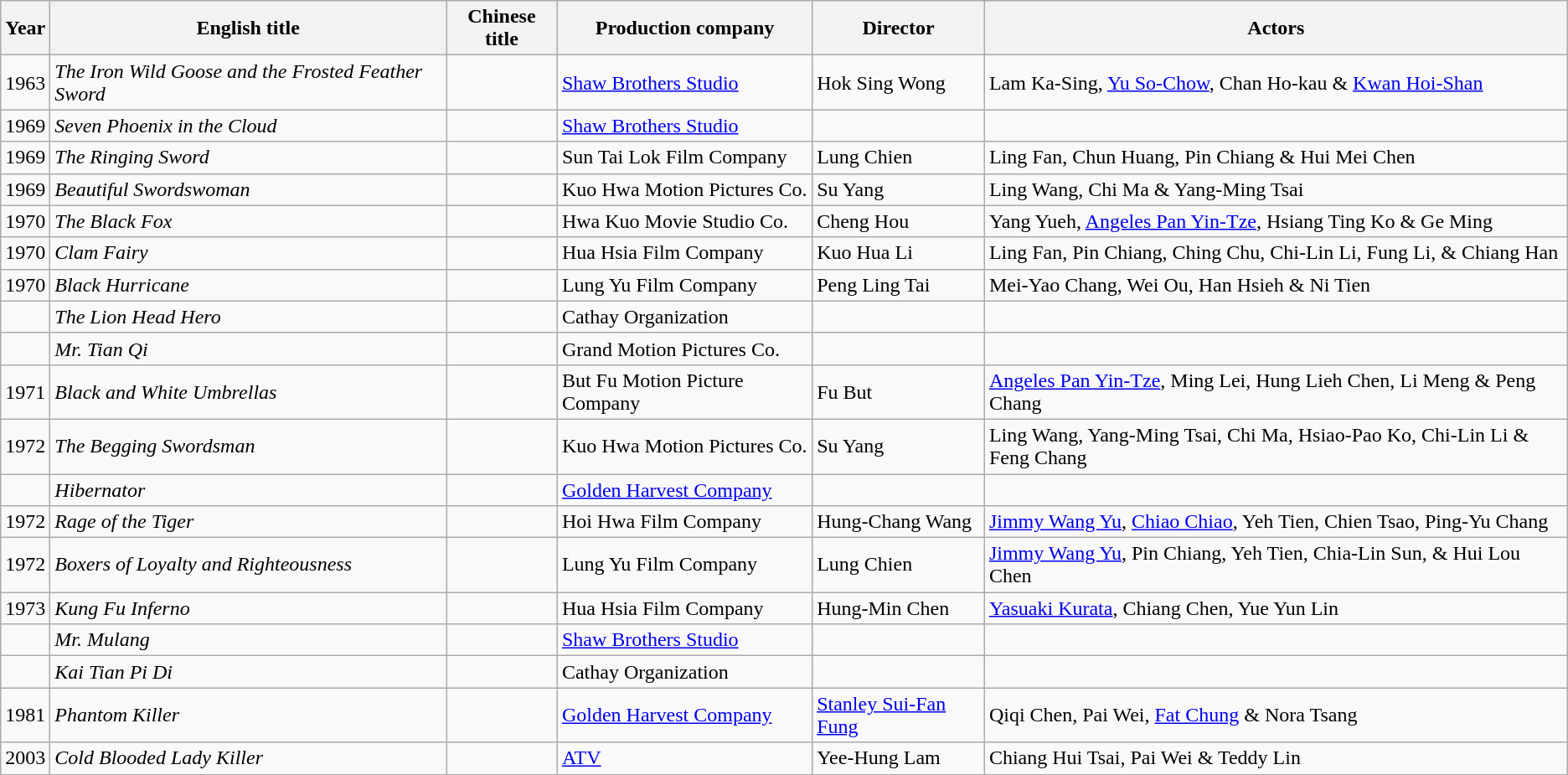<table class="wikitable">
<tr>
<th>Year</th>
<th>English title</th>
<th>Chinese title</th>
<th>Production company</th>
<th>Director</th>
<th>Actors</th>
</tr>
<tr>
<td>1963</td>
<td><em>The Iron Wild Goose and the Frosted Feather Sword</em></td>
<td></td>
<td><a href='#'>Shaw Brothers Studio</a></td>
<td>Hok Sing Wong</td>
<td>Lam Ka-Sing, <a href='#'>Yu So-Chow</a>, Chan Ho-kau  & <a href='#'>Kwan Hoi-Shan</a></td>
</tr>
<tr>
<td>1969</td>
<td><em>Seven Phoenix in the Cloud</em></td>
<td></td>
<td><a href='#'>Shaw Brothers Studio</a></td>
<td></td>
<td></td>
</tr>
<tr>
<td>1969</td>
<td><em>The Ringing Sword</em></td>
<td></td>
<td>Sun Tai Lok Film Company</td>
<td>Lung Chien</td>
<td>Ling Fan, Chun Huang, Pin Chiang  & Hui Mei Chen</td>
</tr>
<tr>
<td>1969</td>
<td><em>Beautiful Swordswoman</em></td>
<td></td>
<td>Kuo Hwa Motion Pictures Co.</td>
<td>Su Yang</td>
<td>Ling Wang, Chi Ma & Yang-Ming Tsai</td>
</tr>
<tr>
<td>1970</td>
<td><em>The Black Fox</em></td>
<td></td>
<td>Hwa Kuo Movie Studio Co.</td>
<td>Cheng Hou</td>
<td>Yang Yueh, <a href='#'>Angeles Pan Yin-Tze</a>, Hsiang Ting Ko & Ge Ming</td>
</tr>
<tr>
<td>1970</td>
<td><em>Clam Fairy</em></td>
<td></td>
<td>Hua Hsia Film Company</td>
<td>Kuo Hua Li</td>
<td>Ling Fan, Pin Chiang, Ching Chu,  Chi-Lin Li, Fung Li, & Chiang Han</td>
</tr>
<tr>
<td>1970</td>
<td><em>Black Hurricane</em></td>
<td></td>
<td>Lung Yu Film Company</td>
<td>Peng Ling Tai</td>
<td>Mei-Yao Chang, Wei Ou, Han Hsieh  & Ni Tien</td>
</tr>
<tr>
<td></td>
<td><em>The Lion Head Hero</em></td>
<td></td>
<td>Cathay Organization</td>
<td></td>
<td></td>
</tr>
<tr>
<td></td>
<td><em>Mr. Tian Qi</em></td>
<td></td>
<td>Grand Motion Pictures Co.</td>
<td></td>
<td></td>
</tr>
<tr>
<td>1971</td>
<td><em>Black and White Umbrellas</em></td>
<td></td>
<td>But Fu Motion Picture Company</td>
<td>Fu But</td>
<td><a href='#'>Angeles Pan Yin-Tze</a>, Ming Lei, Hung Lieh Chen, Li Meng  & Peng Chang</td>
</tr>
<tr>
<td>1972</td>
<td><em>The Begging Swordsman</em></td>
<td></td>
<td>Kuo Hwa Motion Pictures Co.</td>
<td>Su Yang</td>
<td>Ling Wang, Yang-Ming Tsai, Chi Ma,  Hsiao-Pao Ko, Chi-Lin Li & Feng Chang</td>
</tr>
<tr>
<td></td>
<td><em>Hibernator</em></td>
<td></td>
<td><a href='#'>Golden Harvest Company</a></td>
<td></td>
<td></td>
</tr>
<tr>
<td>1972</td>
<td><em>Rage of the Tiger</em></td>
<td></td>
<td>Hoi Hwa Film Company</td>
<td>Hung-Chang Wang</td>
<td><a href='#'>Jimmy Wang Yu</a>, <a href='#'>Chiao Chiao</a>, Yeh Tien, Chien Tsao, Ping-Yu Chang</td>
</tr>
<tr>
<td>1972</td>
<td><em>Boxers of Loyalty and Righteousness</em></td>
<td></td>
<td>Lung Yu Film Company</td>
<td>Lung Chien</td>
<td><a href='#'>Jimmy Wang Yu</a>,   Pin Chiang, Yeh Tien, Chia-Lin Sun, & Hui Lou Chen</td>
</tr>
<tr>
<td>1973</td>
<td><em>Kung Fu Inferno</em></td>
<td></td>
<td>Hua Hsia Film Company</td>
<td>Hung-Min Chen</td>
<td><a href='#'>Yasuaki Kurata</a>,  Chiang Chen,  Yue Yun Lin</td>
</tr>
<tr>
<td></td>
<td><em>Mr. Mulang</em></td>
<td></td>
<td><a href='#'>Shaw Brothers Studio</a></td>
<td></td>
<td></td>
</tr>
<tr>
<td></td>
<td><em>Kai Tian Pi Di</em></td>
<td></td>
<td>Cathay Organization</td>
<td></td>
<td></td>
</tr>
<tr>
<td>1981</td>
<td><em>Phantom Killer</em></td>
<td></td>
<td><a href='#'>Golden Harvest Company</a></td>
<td><a href='#'>Stanley Sui-Fan Fung</a></td>
<td>Qiqi Chen, Pai Wei, <a href='#'>Fat Chung</a>  & Nora Tsang</td>
</tr>
<tr>
<td>2003</td>
<td><em>Cold Blooded Lady Killer</em></td>
<td></td>
<td><a href='#'>ATV</a></td>
<td>Yee-Hung Lam</td>
<td>Chiang Hui Tsai, Pai Wei & Teddy Lin</td>
</tr>
</table>
